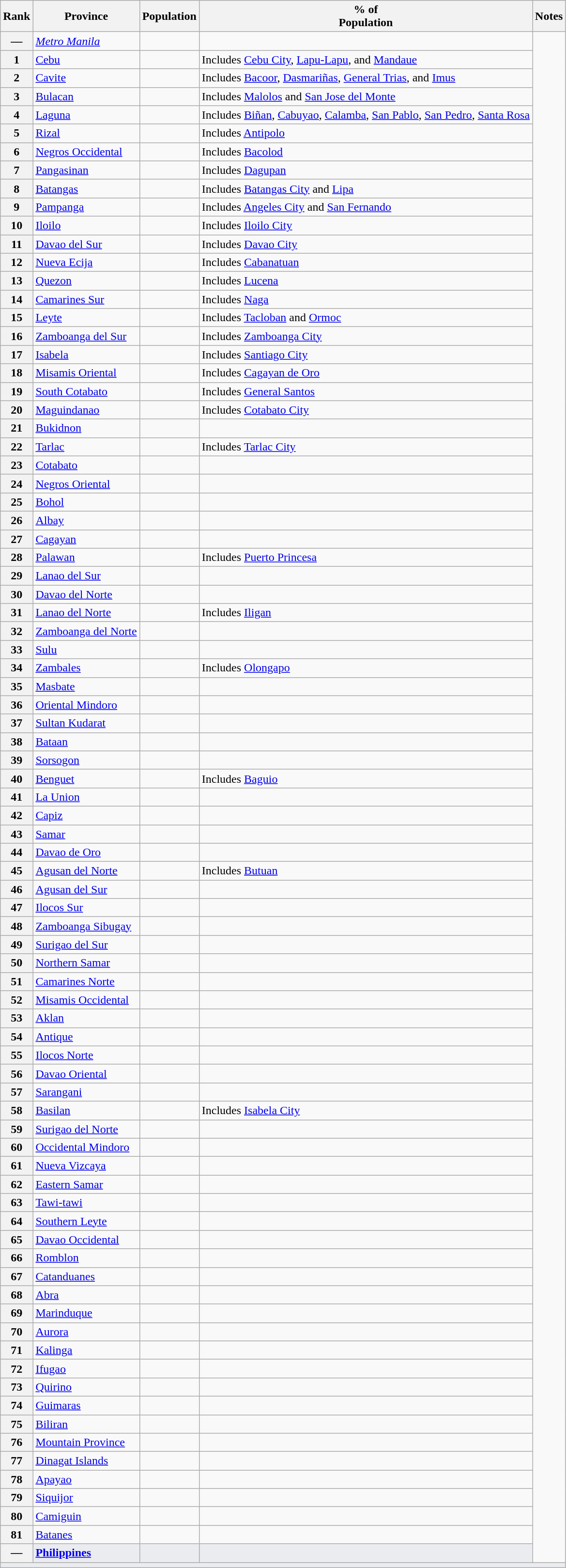<table class="wikitable sortable">
<tr>
<th scope="col" data-sort-type="number">Rank</th>
<th scope="col">Province</th>
<th scope="col">Population</th>
<th scope="col">% of<br>Population</th>
<th scope="col" class="unsortable">Notes</th>
</tr>
<tr>
<th scope="row">—</th>
<td><em><a href='#'>Metro Manila</a></em></td>
<td></td>
<td></td>
</tr>
<tr>
<th scope="row">1</th>
<td><a href='#'>Cebu</a></td>
<td></td>
<td>Includes <a href='#'>Cebu City</a>, <a href='#'>Lapu-Lapu</a>, and <a href='#'>Mandaue</a></td>
</tr>
<tr>
<th scope="row">2</th>
<td><a href='#'>Cavite</a></td>
<td></td>
<td>Includes <a href='#'>Bacoor</a>, <a href='#'>Dasmariñas</a>, <a href='#'>General Trias</a>, and <a href='#'>Imus</a></td>
</tr>
<tr>
<th scope="row">3</th>
<td><a href='#'>Bulacan</a></td>
<td></td>
<td>Includes <a href='#'>Malolos</a> and <a href='#'>San Jose del Monte</a></td>
</tr>
<tr>
<th scope="row">4</th>
<td><a href='#'>Laguna</a></td>
<td></td>
<td>Includes <a href='#'>Biñan</a>, <a href='#'>Cabuyao</a>, <a href='#'>Calamba</a>, <a href='#'>San Pablo</a>, <a href='#'>San Pedro</a>, <a href='#'>Santa Rosa</a></td>
</tr>
<tr>
<th scope="row">5</th>
<td><a href='#'>Rizal</a></td>
<td></td>
<td>Includes <a href='#'>Antipolo</a></td>
</tr>
<tr>
<th scope="row">6</th>
<td><a href='#'>Negros Occidental</a></td>
<td></td>
<td>Includes <a href='#'>Bacolod</a></td>
</tr>
<tr>
<th scope="row">7</th>
<td><a href='#'>Pangasinan</a></td>
<td></td>
<td>Includes <a href='#'>Dagupan</a></td>
</tr>
<tr>
<th scope="row">8</th>
<td><a href='#'>Batangas</a></td>
<td></td>
<td>Includes <a href='#'>Batangas City</a> and <a href='#'>Lipa</a></td>
</tr>
<tr>
<th scope="row">9</th>
<td><a href='#'>Pampanga</a></td>
<td></td>
<td>Includes <a href='#'>Angeles City</a> and <a href='#'>San Fernando</a></td>
</tr>
<tr>
<th scope="row">10</th>
<td><a href='#'>Iloilo</a></td>
<td></td>
<td>Includes <a href='#'>Iloilo City</a></td>
</tr>
<tr>
<th scope="row">11</th>
<td><a href='#'>Davao del Sur</a></td>
<td></td>
<td>Includes <a href='#'>Davao City</a></td>
</tr>
<tr>
<th scope="row">12</th>
<td><a href='#'>Nueva Ecija</a></td>
<td></td>
<td>Includes <a href='#'>Cabanatuan</a></td>
</tr>
<tr>
<th scope="row">13</th>
<td><a href='#'>Quezon</a></td>
<td></td>
<td>Includes <a href='#'>Lucena</a></td>
</tr>
<tr>
<th scope="row">14</th>
<td><a href='#'>Camarines Sur</a></td>
<td></td>
<td>Includes <a href='#'>Naga</a></td>
</tr>
<tr>
<th scope="row">15</th>
<td><a href='#'>Leyte</a></td>
<td></td>
<td>Includes <a href='#'>Tacloban</a> and <a href='#'>Ormoc</a></td>
</tr>
<tr>
<th scope="row">16</th>
<td><a href='#'>Zamboanga del Sur</a></td>
<td></td>
<td>Includes <a href='#'>Zamboanga City</a></td>
</tr>
<tr>
<th scope="row">17</th>
<td><a href='#'>Isabela</a></td>
<td></td>
<td>Includes <a href='#'>Santiago City</a></td>
</tr>
<tr>
<th scope="row">18</th>
<td><a href='#'>Misamis Oriental</a></td>
<td></td>
<td>Includes <a href='#'>Cagayan de Oro</a></td>
</tr>
<tr>
<th scope="row">19</th>
<td><a href='#'>South Cotabato</a></td>
<td></td>
<td>Includes <a href='#'>General Santos</a></td>
</tr>
<tr>
<th scope="row">20</th>
<td><a href='#'>Maguindanao</a></td>
<td></td>
<td>Includes <a href='#'>Cotabato City</a></td>
</tr>
<tr>
<th scope="row">21</th>
<td><a href='#'>Bukidnon</a></td>
<td></td>
<td></td>
</tr>
<tr>
<th scope="row">22</th>
<td><a href='#'>Tarlac</a></td>
<td></td>
<td>Includes <a href='#'>Tarlac City</a></td>
</tr>
<tr>
<th scope="row">23</th>
<td><a href='#'>Cotabato</a></td>
<td></td>
<td></td>
</tr>
<tr>
<th scope="row">24</th>
<td><a href='#'>Negros Oriental</a></td>
<td></td>
<td></td>
</tr>
<tr>
<th scope="row">25</th>
<td><a href='#'>Bohol</a></td>
<td></td>
<td></td>
</tr>
<tr>
<th scope="row">26</th>
<td><a href='#'>Albay</a></td>
<td></td>
<td></td>
</tr>
<tr>
<th scope="row">27</th>
<td><a href='#'>Cagayan</a></td>
<td></td>
<td></td>
</tr>
<tr>
<th scope="row">28</th>
<td><a href='#'>Palawan</a></td>
<td></td>
<td>Includes <a href='#'>Puerto Princesa</a></td>
</tr>
<tr>
<th scope="row">29</th>
<td><a href='#'>Lanao del Sur</a></td>
<td></td>
<td></td>
</tr>
<tr>
<th scope="row">30</th>
<td><a href='#'>Davao del Norte</a></td>
<td></td>
<td></td>
</tr>
<tr>
<th scope="row">31</th>
<td><a href='#'>Lanao del Norte</a></td>
<td></td>
<td>Includes <a href='#'>Iligan</a></td>
</tr>
<tr>
<th scope="row">32</th>
<td><a href='#'>Zamboanga del Norte</a></td>
<td></td>
<td></td>
</tr>
<tr>
<th scope="row">33</th>
<td><a href='#'>Sulu</a></td>
<td></td>
<td></td>
</tr>
<tr>
<th scope="row">34</th>
<td><a href='#'>Zambales</a></td>
<td></td>
<td>Includes <a href='#'>Olongapo</a></td>
</tr>
<tr>
<th scope="row">35</th>
<td><a href='#'>Masbate</a></td>
<td></td>
<td></td>
</tr>
<tr>
<th scope="row">36</th>
<td><a href='#'>Oriental Mindoro</a></td>
<td></td>
<td></td>
</tr>
<tr>
<th scope="row">37</th>
<td><a href='#'>Sultan Kudarat</a></td>
<td></td>
<td></td>
</tr>
<tr>
<th scope="row">38</th>
<td><a href='#'>Bataan</a></td>
<td></td>
<td></td>
</tr>
<tr>
<th scope="row">39</th>
<td><a href='#'>Sorsogon</a></td>
<td></td>
<td></td>
</tr>
<tr>
<th scope="row">40</th>
<td><a href='#'>Benguet</a></td>
<td></td>
<td>Includes <a href='#'>Baguio</a></td>
</tr>
<tr>
<th scope="row">41</th>
<td><a href='#'>La Union</a></td>
<td></td>
<td></td>
</tr>
<tr>
<th scope="row">42</th>
<td><a href='#'>Capiz</a></td>
<td></td>
<td></td>
</tr>
<tr>
<th scope="row">43</th>
<td><a href='#'>Samar</a></td>
<td></td>
<td></td>
</tr>
<tr>
<th scope="row">44</th>
<td><a href='#'>Davao de Oro</a></td>
<td></td>
<td></td>
</tr>
<tr>
<th scope="row">45</th>
<td><a href='#'>Agusan del Norte</a></td>
<td></td>
<td>Includes <a href='#'>Butuan</a></td>
</tr>
<tr>
<th scope="row">46</th>
<td><a href='#'>Agusan del Sur</a></td>
<td></td>
<td></td>
</tr>
<tr>
<th scope="row">47</th>
<td><a href='#'>Ilocos Sur</a></td>
<td></td>
<td></td>
</tr>
<tr>
<th scope="row">48</th>
<td><a href='#'>Zamboanga Sibugay</a></td>
<td></td>
<td></td>
</tr>
<tr>
<th scope="row">49</th>
<td><a href='#'>Surigao del Sur</a></td>
<td></td>
<td></td>
</tr>
<tr>
<th scope="row">50</th>
<td><a href='#'>Northern Samar</a></td>
<td></td>
<td></td>
</tr>
<tr>
<th scope="row">51</th>
<td><a href='#'>Camarines Norte</a></td>
<td></td>
<td></td>
</tr>
<tr>
<th scope="row">52</th>
<td><a href='#'>Misamis Occidental</a></td>
<td></td>
<td></td>
</tr>
<tr>
<th scope="row">53</th>
<td><a href='#'>Aklan</a></td>
<td></td>
<td></td>
</tr>
<tr>
<th scope="row">54</th>
<td><a href='#'>Antique</a></td>
<td></td>
<td></td>
</tr>
<tr>
<th scope="row">55</th>
<td><a href='#'>Ilocos Norte</a></td>
<td></td>
<td></td>
</tr>
<tr>
<th scope="row">56</th>
<td><a href='#'>Davao Oriental</a></td>
<td></td>
<td></td>
</tr>
<tr>
<th scope="row">57</th>
<td><a href='#'>Sarangani</a></td>
<td></td>
<td></td>
</tr>
<tr>
<th scope="row">58</th>
<td><a href='#'>Basilan</a></td>
<td></td>
<td>Includes <a href='#'>Isabela City</a></td>
</tr>
<tr>
<th scope="row">59</th>
<td><a href='#'>Surigao del Norte</a></td>
<td></td>
<td></td>
</tr>
<tr>
<th scope="row">60</th>
<td><a href='#'>Occidental Mindoro</a></td>
<td></td>
<td></td>
</tr>
<tr>
<th scope="row">61</th>
<td><a href='#'>Nueva Vizcaya</a></td>
<td></td>
<td></td>
</tr>
<tr>
<th scope="row">62</th>
<td><a href='#'>Eastern Samar</a></td>
<td></td>
<td></td>
</tr>
<tr>
<th scope="row">63</th>
<td><a href='#'>Tawi-tawi</a></td>
<td></td>
<td></td>
</tr>
<tr>
<th scope="row">64</th>
<td><a href='#'>Southern Leyte</a></td>
<td></td>
<td></td>
</tr>
<tr>
<th scope="row">65</th>
<td><a href='#'>Davao Occidental</a></td>
<td></td>
<td></td>
</tr>
<tr>
<th scope="row">66</th>
<td><a href='#'>Romblon</a></td>
<td></td>
<td></td>
</tr>
<tr>
<th scope="row">67</th>
<td><a href='#'>Catanduanes</a></td>
<td></td>
<td></td>
</tr>
<tr>
<th scope="row">68</th>
<td><a href='#'>Abra</a></td>
<td></td>
<td></td>
</tr>
<tr>
<th scope="row">69</th>
<td><a href='#'>Marinduque</a></td>
<td></td>
<td></td>
</tr>
<tr>
<th scope="row">70</th>
<td><a href='#'>Aurora</a></td>
<td></td>
<td></td>
</tr>
<tr>
<th scope="row">71</th>
<td><a href='#'>Kalinga</a></td>
<td></td>
<td></td>
</tr>
<tr>
<th scope="row">72</th>
<td><a href='#'>Ifugao</a></td>
<td></td>
<td></td>
</tr>
<tr>
<th scope="row">73</th>
<td><a href='#'>Quirino</a></td>
<td></td>
<td></td>
</tr>
<tr>
<th scope="row">74</th>
<td><a href='#'>Guimaras</a></td>
<td></td>
<td></td>
</tr>
<tr>
<th scope="row">75</th>
<td><a href='#'>Biliran</a></td>
<td></td>
<td></td>
</tr>
<tr>
<th scope="row">76</th>
<td><a href='#'>Mountain Province</a></td>
<td></td>
<td></td>
</tr>
<tr>
<th scope="row">77</th>
<td><a href='#'>Dinagat Islands</a></td>
<td></td>
<td></td>
</tr>
<tr>
<th scope="row">78</th>
<td><a href='#'>Apayao</a></td>
<td></td>
<td></td>
</tr>
<tr>
<th scope="row">79</th>
<td><a href='#'>Siquijor</a></td>
<td></td>
<td></td>
</tr>
<tr>
<th scope="row">80</th>
<td><a href='#'>Camiguin</a></td>
<td></td>
<td></td>
</tr>
<tr>
<th scope="row">81</th>
<td><a href='#'>Batanes</a></td>
<td></td>
<td></td>
</tr>
<tr class="sortbottom" style="font-weight:bold; background-color:#eaecf0;">
<th scope="row">—</th>
<td><a href='#'>Philippines</a></td>
<td></td>
<td></td>
</tr>
<tr class="sortbottom" style="background-color:#eaecf0;">
<td colspan="5"></td>
</tr>
</table>
